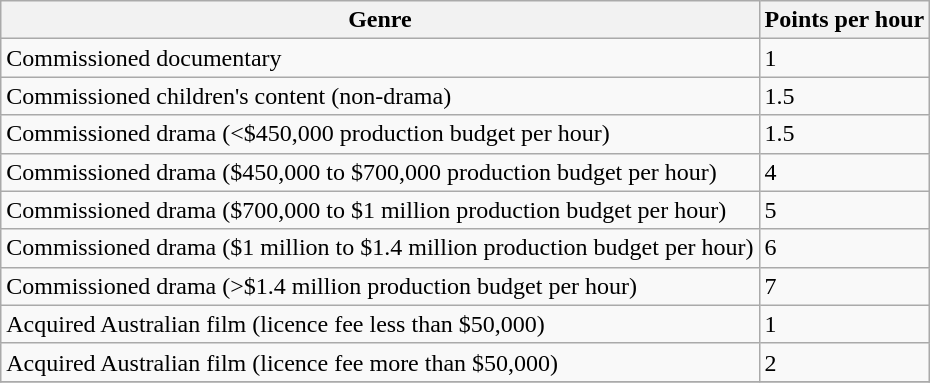<table class="wikitable">
<tr>
<th>Genre</th>
<th>Points per hour</th>
</tr>
<tr>
<td>Commissioned documentary</td>
<td>1</td>
</tr>
<tr>
<td>Commissioned children's content (non-drama)</td>
<td>1.5</td>
</tr>
<tr>
<td>Commissioned drama (<$450,000 production budget per hour)</td>
<td>1.5</td>
</tr>
<tr>
<td>Commissioned drama ($450,000 to $700,000 production budget per hour)</td>
<td>4</td>
</tr>
<tr>
<td>Commissioned drama ($700,000 to $1 million production budget per hour)</td>
<td>5</td>
</tr>
<tr>
<td>Commissioned drama ($1 million to $1.4 million production budget per hour)</td>
<td>6</td>
</tr>
<tr>
<td>Commissioned drama (>$1.4 million production budget per hour)</td>
<td>7</td>
</tr>
<tr>
<td>Acquired Australian film (licence fee less than $50,000)</td>
<td>1</td>
</tr>
<tr>
<td>Acquired Australian film (licence fee more than $50,000)</td>
<td>2</td>
</tr>
<tr>
</tr>
</table>
